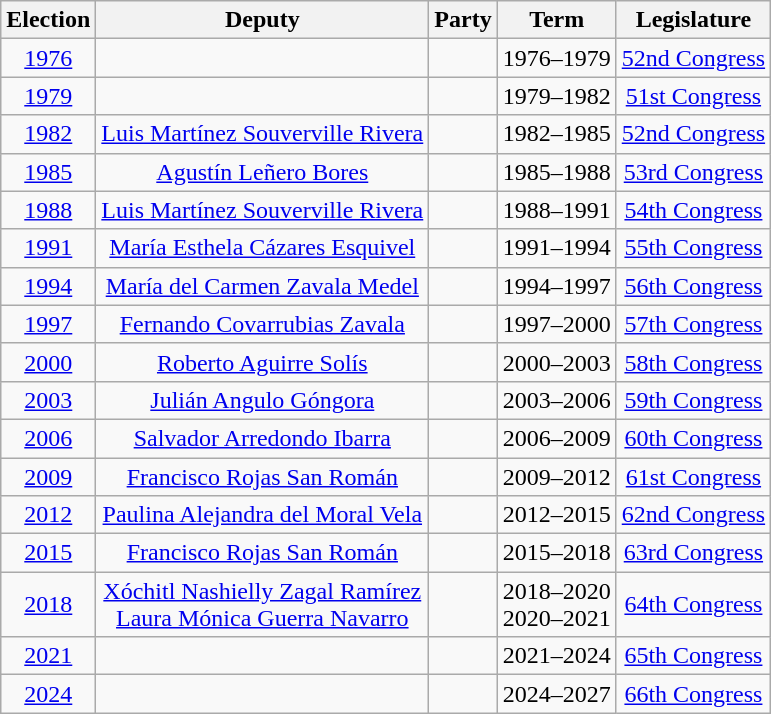<table class="wikitable sortable" style="text-align: center">
<tr>
<th>Election</th>
<th class="unsortable">Deputy</th>
<th class="unsortable">Party</th>
<th class="unsortable">Term</th>
<th class="unsortable">Legislature</th>
</tr>
<tr>
<td><a href='#'>1976</a></td>
<td></td>
<td></td>
<td>1976–1979</td>
<td><a href='#'>52nd Congress</a></td>
</tr>
<tr>
<td><a href='#'>1979</a></td>
<td></td>
<td></td>
<td>1979–1982</td>
<td><a href='#'>51st Congress</a></td>
</tr>
<tr>
<td><a href='#'>1982</a></td>
<td><a href='#'>Luis Martínez Souverville Rivera</a></td>
<td></td>
<td>1982–1985</td>
<td><a href='#'>52nd Congress</a></td>
</tr>
<tr>
<td><a href='#'>1985</a></td>
<td><a href='#'>Agustín Leñero Bores</a></td>
<td></td>
<td>1985–1988</td>
<td><a href='#'>53rd Congress</a></td>
</tr>
<tr>
<td><a href='#'>1988</a></td>
<td><a href='#'>Luis Martínez Souverville Rivera</a></td>
<td></td>
<td>1988–1991</td>
<td><a href='#'>54th Congress</a></td>
</tr>
<tr>
<td><a href='#'>1991</a></td>
<td><a href='#'>María Esthela Cázares Esquivel</a></td>
<td></td>
<td>1991–1994</td>
<td><a href='#'>55th Congress</a></td>
</tr>
<tr>
<td><a href='#'>1994</a></td>
<td><a href='#'>María del Carmen Zavala Medel</a></td>
<td></td>
<td>1994–1997</td>
<td><a href='#'>56th Congress</a></td>
</tr>
<tr>
<td><a href='#'>1997</a></td>
<td><a href='#'>Fernando Covarrubias Zavala</a></td>
<td></td>
<td>1997–2000</td>
<td><a href='#'>57th Congress</a></td>
</tr>
<tr>
<td><a href='#'>2000</a></td>
<td><a href='#'>Roberto Aguirre Solís</a></td>
<td></td>
<td>2000–2003</td>
<td><a href='#'>58th Congress</a></td>
</tr>
<tr>
<td><a href='#'>2003</a></td>
<td><a href='#'>Julián Angulo Góngora</a></td>
<td></td>
<td>2003–2006</td>
<td><a href='#'>59th Congress</a></td>
</tr>
<tr>
<td><a href='#'>2006</a></td>
<td><a href='#'>Salvador Arredondo Ibarra</a></td>
<td></td>
<td>2006–2009</td>
<td><a href='#'>60th Congress</a></td>
</tr>
<tr>
<td><a href='#'>2009</a></td>
<td><a href='#'>Francisco Rojas San Román</a></td>
<td></td>
<td>2009–2012</td>
<td><a href='#'>61st Congress</a></td>
</tr>
<tr>
<td><a href='#'>2012</a></td>
<td><a href='#'>Paulina Alejandra del Moral Vela</a></td>
<td></td>
<td>2012–2015</td>
<td><a href='#'>62nd Congress</a></td>
</tr>
<tr>
<td><a href='#'>2015</a></td>
<td><a href='#'>Francisco Rojas San Román</a></td>
<td></td>
<td>2015–2018</td>
<td><a href='#'>63rd Congress</a></td>
</tr>
<tr>
<td><a href='#'>2018</a></td>
<td><a href='#'>Xóchitl Nashielly Zagal Ramírez</a><br><a href='#'>Laura Mónica Guerra Navarro</a></td>
<td></td>
<td>2018–2020<br>2020–2021</td>
<td><a href='#'>64th Congress</a></td>
</tr>
<tr>
<td><a href='#'>2021</a></td>
<td></td>
<td></td>
<td>2021–2024</td>
<td><a href='#'>65th Congress</a></td>
</tr>
<tr>
<td><a href='#'>2024</a></td>
<td></td>
<td></td>
<td>2024–2027</td>
<td><a href='#'>66th Congress</a></td>
</tr>
</table>
